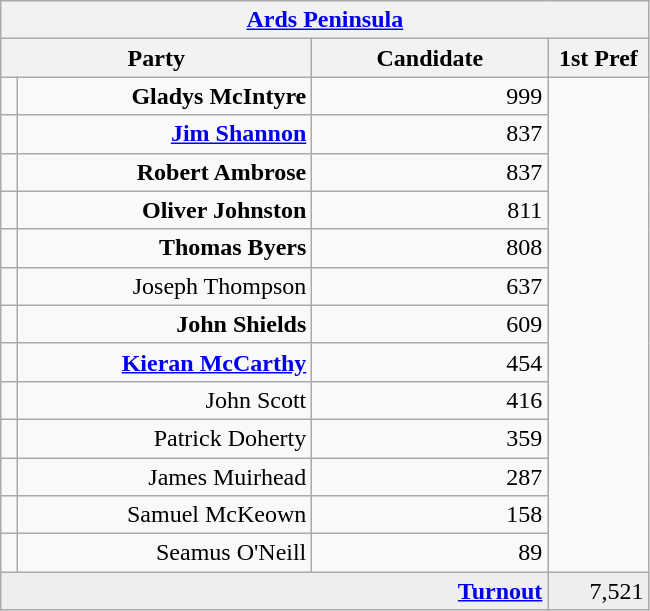<table class="wikitable">
<tr>
<th colspan="4" align="center"><a href='#'>Ards Peninsula</a></th>
</tr>
<tr>
<th colspan="2" align="center" width=200>Party</th>
<th width=150>Candidate</th>
<th width=60>1st Pref</th>
</tr>
<tr>
<td></td>
<td align="right"><strong>Gladys McIntyre</strong></td>
<td align="right">999</td>
</tr>
<tr>
<td></td>
<td align="right"><strong><a href='#'>Jim Shannon</a></strong></td>
<td align="right">837</td>
</tr>
<tr>
<td></td>
<td align="right"><strong>Robert Ambrose</strong></td>
<td align="right">837</td>
</tr>
<tr>
<td></td>
<td align="right"><strong>Oliver Johnston</strong></td>
<td align="right">811</td>
</tr>
<tr>
<td></td>
<td align="right"><strong>Thomas Byers</strong></td>
<td align="right">808</td>
</tr>
<tr>
<td></td>
<td align="right">Joseph Thompson</td>
<td align="right">637</td>
</tr>
<tr>
<td></td>
<td align="right"><strong>John Shields</strong></td>
<td align="right">609</td>
</tr>
<tr>
<td></td>
<td align="right"><strong><a href='#'>Kieran McCarthy</a></strong></td>
<td align="right">454</td>
</tr>
<tr>
<td></td>
<td align="right">John Scott</td>
<td align="right">416</td>
</tr>
<tr>
<td></td>
<td align="right">Patrick Doherty</td>
<td align="right">359</td>
</tr>
<tr>
<td></td>
<td align="right">James Muirhead</td>
<td align="right">287</td>
</tr>
<tr>
<td></td>
<td align="right">Samuel McKeown</td>
<td align="right">158</td>
</tr>
<tr>
<td></td>
<td align="right">Seamus O'Neill</td>
<td align="right">89</td>
</tr>
<tr bgcolor="EEEEEE">
<td colspan=3 align="right"><strong><a href='#'>Turnout</a></strong></td>
<td align="right">7,521</td>
</tr>
</table>
